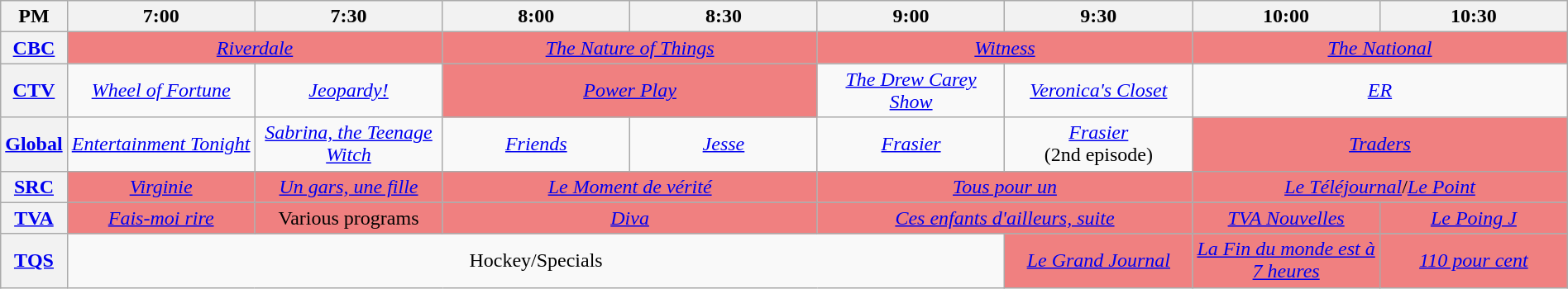<table class="wikitable" width="100%">
<tr>
<th width="4%">PM</th>
<th width="12%">7:00</th>
<th width="12%">7:30</th>
<th width="12%">8:00</th>
<th width="12%">8:30</th>
<th width="12%">9:00</th>
<th width="12%">9:30</th>
<th width="12%">10:00</th>
<th width="12%">10:30</th>
</tr>
<tr align="center">
<th><a href='#'>CBC</a></th>
<td colspan="2" align=center bgcolor="#F08080"><em><a href='#'>Riverdale</a></em></td>
<td colspan="2" align=center bgcolor="#F08080"><em><a href='#'>The Nature of Things</a></em></td>
<td colspan="2" align=center bgcolor="#F08080"><em><a href='#'>Witness</a></em></td>
<td colspan="2" align=center bgcolor="#F08080"><em><a href='#'>The National</a></em></td>
</tr>
<tr align="center">
<th><a href='#'>CTV</a></th>
<td colspan="1" align=center><em><a href='#'>Wheel of Fortune</a></em></td>
<td colspan="1" align=center><em><a href='#'>Jeopardy!</a></em></td>
<td colspan="2" align=center bgcolor="#F08080"><em><a href='#'>Power Play</a></em></td>
<td colspan="1" align=center><em><a href='#'>The Drew Carey Show</a></em></td>
<td colspan="1" align=center><em><a href='#'>Veronica's Closet</a></em></td>
<td colspan="2" align=center><em><a href='#'>ER</a></em></td>
</tr>
<tr align="center">
<th><a href='#'>Global</a></th>
<td colspan="1" align=center><em><a href='#'>Entertainment Tonight</a></em></td>
<td colspan="1" align=center><em><a href='#'>Sabrina, the Teenage Witch</a></em></td>
<td colspan="1" align=center><em><a href='#'>Friends</a></em></td>
<td colspan="1" align=center><em><a href='#'>Jesse</a></em></td>
<td colspan="1" align=center><em><a href='#'>Frasier</a></em></td>
<td colspan="1" align=center><em><a href='#'>Frasier</a></em><br>(2nd episode)</td>
<td colspan="2" align=center bgcolor="#F08080"><em><a href='#'>Traders</a></em><br></td>
</tr>
<tr align="center">
<th><a href='#'>SRC</a></th>
<td colspan="1" align=center bgcolor="#F08080"><em><a href='#'>Virginie</a></em></td>
<td colspan="1" align=center bgcolor="#F08080"><em><a href='#'>Un gars, une fille</a></em></td>
<td colspan="2" align=center bgcolor="#F08080"><em><a href='#'>Le Moment de vérité</a></em></td>
<td colspan="2" align=center bgcolor="#F08080"><em><a href='#'>Tous pour un</a></em></td>
<td colspan="2" align=center bgcolor="#F08080"><em><a href='#'>Le Téléjournal</a></em>/<em><a href='#'>Le Point</a></em></td>
</tr>
<tr align="center">
<th><a href='#'>TVA</a></th>
<td colspan="1" align=center bgcolor="#F08080"><em><a href='#'>Fais-moi rire</a></em></td>
<td colspan="1" align=center bgcolor="#F08080">Various programs</td>
<td colspan="2" align=center bgcolor="#F08080"><em><a href='#'>Diva</a></em></td>
<td colspan="2" align=center bgcolor="#F08080"><em><a href='#'>Ces enfants d'ailleurs, suite</a></em></td>
<td colspan="1" align=center bgcolor="#F08080"><em><a href='#'>TVA Nouvelles</a></em></td>
<td colspan="1" align=center bgcolor="#F08080"><em><a href='#'>Le Poing J</a></em></td>
</tr>
<tr align="center">
<th><a href='#'>TQS</a></th>
<td colspan="5" align=center>Hockey/Specials</td>
<td colspan="1" align=center bgcolor="#F08080"><em><a href='#'>Le Grand Journal</a></em></td>
<td colspan="1" align=center bgcolor="#F08080"><em><a href='#'>La Fin du monde est à 7 heures</a></em></td>
<td colspan="1" align=center bgcolor="#F08080"><em><a href='#'>110 pour cent</a></em></td>
</tr>
</table>
